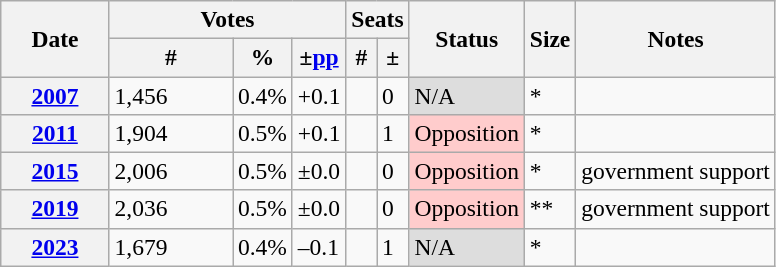<table class="wikitable" style="font-size:98%;">
<tr>
<th width="65" rowspan="2">Date</th>
<th colspan="3">Votes</th>
<th colspan="2">Seats</th>
<th rowspan="2">Status</th>
<th rowspan="2">Size</th>
<th rowspan="2">Notes</th>
</tr>
<tr>
<th width="75">#</th>
<th>%</th>
<th>±<a href='#'>pp</a></th>
<th>#</th>
<th>±</th>
</tr>
<tr>
<th><a href='#'>2007</a></th>
<td>1,456</td>
<td>0.4%</td>
<td>+0.1</td>
<td style="text-align:center;"></td>
<td>0</td>
<td style="background:#ddd;">N/A</td>
<td>*</td>
<td></td>
</tr>
<tr>
<th><a href='#'>2011</a></th>
<td>1,904</td>
<td>0.5%</td>
<td>+0.1</td>
<td style="text-align:center;"></td>
<td>1</td>
<td style="background-color:#fcc;">Opposition</td>
<td>*</td>
<td></td>
</tr>
<tr>
<th><a href='#'>2015</a></th>
<td>2,006</td>
<td>0.5%</td>
<td>±0.0</td>
<td style="text-align:center;"></td>
<td>0</td>
<td style="background-color:#fcc;">Opposition</td>
<td>*</td>
<td>government support</td>
</tr>
<tr>
<th><a href='#'>2019</a></th>
<td>2,036</td>
<td>0.5%</td>
<td>±0.0</td>
<td style="text-align:center;"></td>
<td>0</td>
<td style="background-color:#fcc;">Opposition</td>
<td>**</td>
<td>government support</td>
</tr>
<tr>
<th><a href='#'>2023</a></th>
<td>1,679</td>
<td>0.4%</td>
<td>–0.1</td>
<td style="text-align:center;"></td>
<td>1</td>
<td style="background:#ddd;">N/A</td>
<td>*</td>
<td></td>
</tr>
</table>
